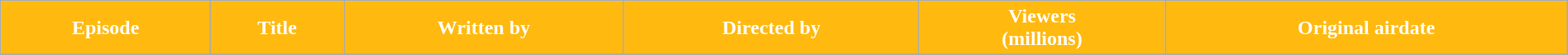<table class="wikitable plainrowheaders" style="width:100%;">
<tr style="color:#fff;">
<th style="background:#FFB90F;">Episode</th>
<th style="background:#FFB90F;">Title</th>
<th style="background:#FFB90F;">Written by</th>
<th style="background:#FFB90F;">Directed by</th>
<th style="background:#FFB90F;">Viewers<br>(millions)</th>
<th style="background:#FFB90F;">Original airdate<br>


</th>
</tr>
</table>
